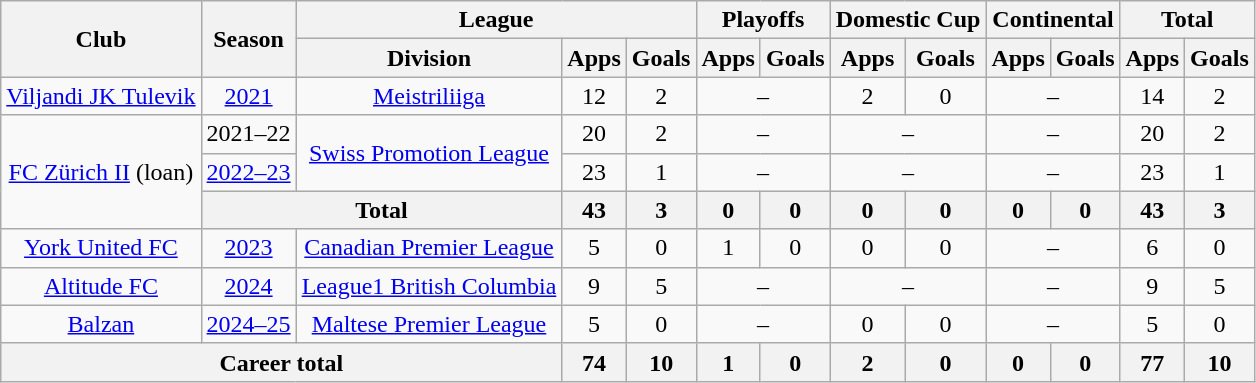<table class="wikitable" style="text-align: center">
<tr>
<th rowspan="2">Club</th>
<th rowspan="2">Season</th>
<th colspan="3">League</th>
<th colspan="2">Playoffs</th>
<th colspan="2">Domestic Cup</th>
<th colspan="2">Continental</th>
<th colspan="2">Total</th>
</tr>
<tr>
<th>Division</th>
<th>Apps</th>
<th>Goals</th>
<th>Apps</th>
<th>Goals</th>
<th>Apps</th>
<th>Goals</th>
<th>Apps</th>
<th>Goals</th>
<th>Apps</th>
<th>Goals</th>
</tr>
<tr>
<td><a href='#'>Viljandi JK Tulevik</a></td>
<td><a href='#'>2021</a></td>
<td><a href='#'>Meistriliiga</a></td>
<td>12</td>
<td>2</td>
<td colspan="2">–</td>
<td>2</td>
<td>0</td>
<td colspan="2">–</td>
<td>14</td>
<td>2</td>
</tr>
<tr>
<td rowspan=3><a href='#'>FC Zürich II</a> (loan)</td>
<td>2021–22</td>
<td rowspan=2><a href='#'>Swiss Promotion League</a></td>
<td>20</td>
<td>2</td>
<td colspan="2">–</td>
<td colspan="2">–</td>
<td colspan="2">–</td>
<td>20</td>
<td>2</td>
</tr>
<tr>
<td><a href='#'>2022–23</a></td>
<td>23</td>
<td>1</td>
<td colspan="2">–</td>
<td colspan="2">–</td>
<td colspan="2">–</td>
<td>23</td>
<td>1</td>
</tr>
<tr>
<th colspan="2"><strong>Total</strong></th>
<th>43</th>
<th>3</th>
<th>0</th>
<th>0</th>
<th>0</th>
<th>0</th>
<th>0</th>
<th>0</th>
<th>43</th>
<th>3</th>
</tr>
<tr>
<td><a href='#'>York United FC</a></td>
<td><a href='#'>2023</a></td>
<td><a href='#'>Canadian Premier League</a></td>
<td>5</td>
<td>0</td>
<td>1</td>
<td>0</td>
<td>0</td>
<td>0</td>
<td colspan="2">–</td>
<td>6</td>
<td>0</td>
</tr>
<tr>
<td><a href='#'>Altitude FC</a></td>
<td><a href='#'>2024</a></td>
<td><a href='#'>League1 British Columbia</a></td>
<td>9</td>
<td>5</td>
<td colspan="2">–</td>
<td colspan="2">–</td>
<td colspan="2">–</td>
<td>9</td>
<td>5</td>
</tr>
<tr>
<td><a href='#'>Balzan</a></td>
<td><a href='#'>2024–25</a></td>
<td><a href='#'>Maltese Premier League</a></td>
<td>5</td>
<td>0</td>
<td colspan="2">–</td>
<td>0</td>
<td>0</td>
<td colspan="2">–</td>
<td>5</td>
<td>0</td>
</tr>
<tr>
<th colspan="3"><strong>Career total</strong></th>
<th>74</th>
<th>10</th>
<th>1</th>
<th>0</th>
<th>2</th>
<th>0</th>
<th>0</th>
<th>0</th>
<th>77</th>
<th>10</th>
</tr>
</table>
